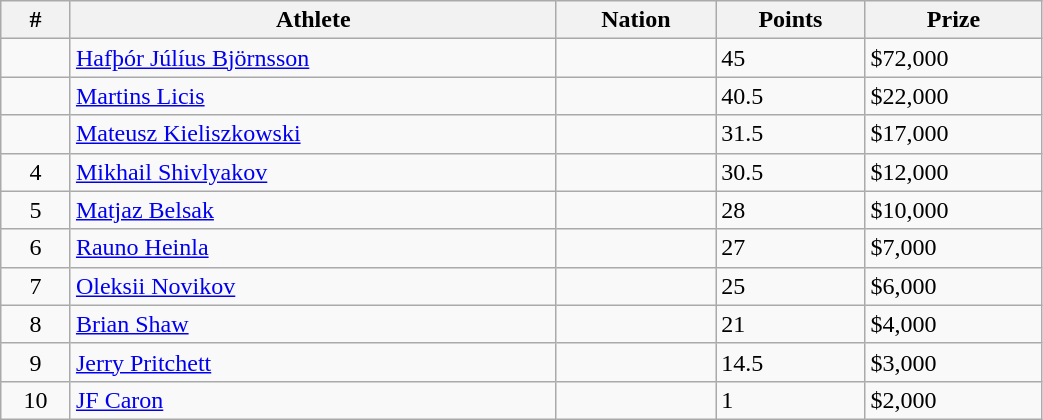<table class="wikitable" style="display: inline-table;width: 55%;">
<tr>
<th scope="col">#</th>
<th scope="col">Athlete</th>
<th scope="col">Nation</th>
<th scope="col">Points</th>
<th scope="col">Prize</th>
</tr>
<tr 30>
<td align="center"></td>
<td><a href='#'>Hafþór Júlíus Björnsson</a></td>
<td></td>
<td>45</td>
<td>$72,000</td>
</tr>
<tr>
<td align="center"></td>
<td><a href='#'>Martins Licis</a></td>
<td></td>
<td>40.5</td>
<td>$22,000</td>
</tr>
<tr>
<td align="center"></td>
<td><a href='#'>Mateusz Kieliszkowski</a></td>
<td></td>
<td>31.5</td>
<td>$17,000</td>
</tr>
<tr>
<td align="center">4</td>
<td><a href='#'>Mikhail Shivlyakov</a></td>
<td></td>
<td>30.5</td>
<td>$12,000</td>
</tr>
<tr>
<td align="center">5</td>
<td><a href='#'>Matjaz Belsak</a></td>
<td></td>
<td>28</td>
<td>$10,000</td>
</tr>
<tr>
<td align="center">6</td>
<td><a href='#'>Rauno Heinla</a></td>
<td></td>
<td>27</td>
<td>$7,000</td>
</tr>
<tr>
<td align="center">7</td>
<td><a href='#'>Oleksii Novikov</a></td>
<td></td>
<td>25</td>
<td>$6,000</td>
</tr>
<tr>
<td align="center">8</td>
<td><a href='#'>Brian Shaw</a></td>
<td></td>
<td>21</td>
<td>$4,000</td>
</tr>
<tr>
<td align="center">9</td>
<td><a href='#'>Jerry Pritchett</a></td>
<td></td>
<td>14.5</td>
<td>$3,000</td>
</tr>
<tr>
<td align="center">10</td>
<td><a href='#'>JF Caron</a></td>
<td></td>
<td>1</td>
<td>$2,000</td>
</tr>
</table>
